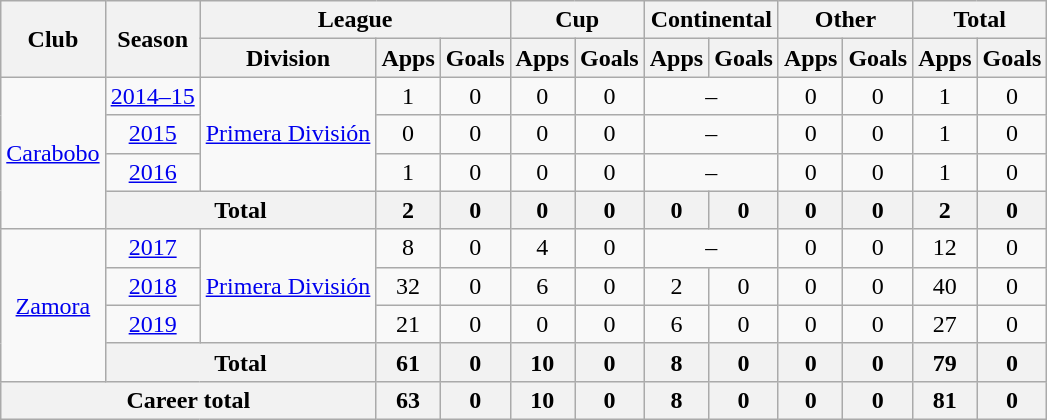<table class="wikitable" style="text-align: center">
<tr>
<th rowspan="2">Club</th>
<th rowspan="2">Season</th>
<th colspan="3">League</th>
<th colspan="2">Cup</th>
<th colspan="2">Continental</th>
<th colspan="2">Other</th>
<th colspan="2">Total</th>
</tr>
<tr>
<th>Division</th>
<th>Apps</th>
<th>Goals</th>
<th>Apps</th>
<th>Goals</th>
<th>Apps</th>
<th>Goals</th>
<th>Apps</th>
<th>Goals</th>
<th>Apps</th>
<th>Goals</th>
</tr>
<tr>
<td rowspan="4"><a href='#'>Carabobo</a></td>
<td><a href='#'>2014–15</a></td>
<td rowspan="3"><a href='#'>Primera División</a></td>
<td>1</td>
<td>0</td>
<td>0</td>
<td>0</td>
<td colspan="2">–</td>
<td>0</td>
<td>0</td>
<td>1</td>
<td>0</td>
</tr>
<tr>
<td><a href='#'>2015</a></td>
<td>0</td>
<td>0</td>
<td>0</td>
<td>0</td>
<td colspan="2">–</td>
<td>0</td>
<td>0</td>
<td>1</td>
<td>0</td>
</tr>
<tr>
<td><a href='#'>2016</a></td>
<td>1</td>
<td>0</td>
<td>0</td>
<td>0</td>
<td colspan="2">–</td>
<td>0</td>
<td>0</td>
<td>1</td>
<td>0</td>
</tr>
<tr>
<th colspan="2"><strong>Total</strong></th>
<th>2</th>
<th>0</th>
<th>0</th>
<th>0</th>
<th>0</th>
<th>0</th>
<th>0</th>
<th>0</th>
<th>2</th>
<th>0</th>
</tr>
<tr>
<td rowspan="4"><a href='#'>Zamora</a></td>
<td><a href='#'>2017</a></td>
<td rowspan="3"><a href='#'>Primera División</a></td>
<td>8</td>
<td>0</td>
<td>4</td>
<td>0</td>
<td colspan="2">–</td>
<td>0</td>
<td>0</td>
<td>12</td>
<td>0</td>
</tr>
<tr>
<td><a href='#'>2018</a></td>
<td>32</td>
<td>0</td>
<td>6</td>
<td>0</td>
<td>2</td>
<td>0</td>
<td>0</td>
<td>0</td>
<td>40</td>
<td>0</td>
</tr>
<tr>
<td><a href='#'>2019</a></td>
<td>21</td>
<td>0</td>
<td>0</td>
<td>0</td>
<td>6</td>
<td>0</td>
<td>0</td>
<td>0</td>
<td>27</td>
<td>0</td>
</tr>
<tr>
<th colspan="2"><strong>Total</strong></th>
<th>61</th>
<th>0</th>
<th>10</th>
<th>0</th>
<th>8</th>
<th>0</th>
<th>0</th>
<th>0</th>
<th>79</th>
<th>0</th>
</tr>
<tr>
<th colspan="3"><strong>Career total</strong></th>
<th>63</th>
<th>0</th>
<th>10</th>
<th>0</th>
<th>8</th>
<th>0</th>
<th>0</th>
<th>0</th>
<th>81</th>
<th>0</th>
</tr>
</table>
